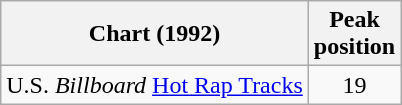<table class="wikitable sortable">
<tr>
<th>Chart (1992)</th>
<th>Peak<br>position</th>
</tr>
<tr>
<td>U.S. <em>Billboard</em> <a href='#'>Hot Rap Tracks</a></td>
<td align="center">19</td>
</tr>
</table>
